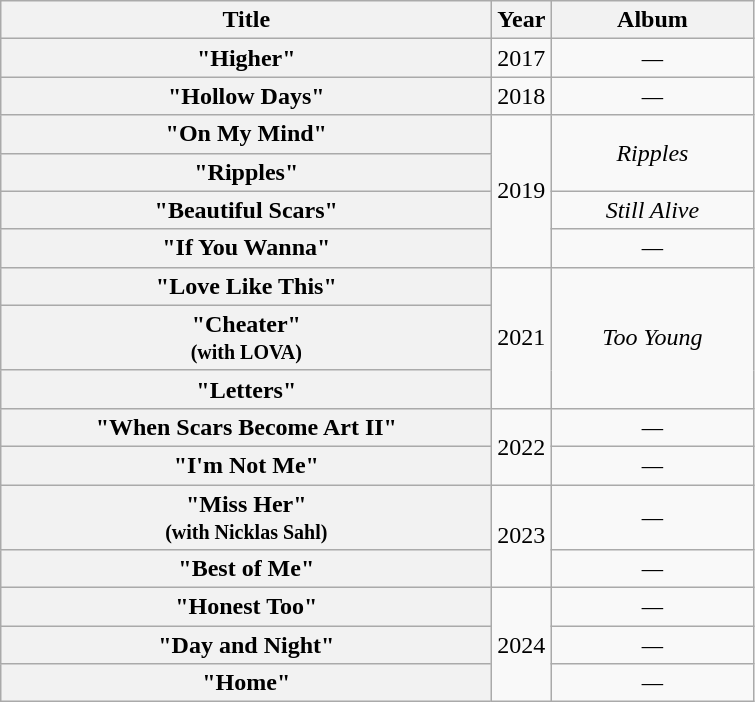<table class="wikitable plainrowheaders" style="text-align:center;">
<tr>
<th scope="col" style="width:20em;">Title</th>
<th scope="col" style="width:1em;">Year</th>
<th scope="col" style="width:8em;">Album</th>
</tr>
<tr>
<th scope="row">"Higher"</th>
<td>2017</td>
<td><em>—</em></td>
</tr>
<tr>
<th scope="row">"Hollow Days"</th>
<td>2018</td>
<td><em>—</em></td>
</tr>
<tr>
<th scope="row">"On My Mind"</th>
<td rowspan="4">2019</td>
<td rowspan="2"><em>Ripples</em></td>
</tr>
<tr>
<th scope="row">"Ripples"</th>
</tr>
<tr>
<th scope="row">"Beautiful Scars"</th>
<td><em>Still Alive</em></td>
</tr>
<tr>
<th scope="row">"If You Wanna"</th>
<td><em>—</em></td>
</tr>
<tr>
<th scope="row">"Love Like This"</th>
<td rowspan="3">2021</td>
<td rowspan="3"><em>Too Young</em></td>
</tr>
<tr>
<th scope="row">"Cheater"<br><small>(with LOVA)</small></th>
</tr>
<tr>
<th scope="row">"Letters"</th>
</tr>
<tr>
<th scope="row">"When Scars Become Art II"</th>
<td rowspan="2">2022</td>
<td><em>—</em></td>
</tr>
<tr>
<th scope="row">"I'm Not Me"</th>
<td><em>—</em></td>
</tr>
<tr>
<th scope="row">"Miss Her"<br><small>(with Nicklas Sahl)</small></th>
<td rowspan="2">2023</td>
<td><em>—</em></td>
</tr>
<tr>
<th scope="row">"Best of Me"</th>
<td><em>—</em></td>
</tr>
<tr>
<th scope="row">"Honest Too"</th>
<td rowspan="3">2024</td>
<td><em>—</em></td>
</tr>
<tr>
<th scope="row">"Day and Night"</th>
<td><em>—</em></td>
</tr>
<tr>
<th scope="row">"Home"</th>
<td><em>—</em></td>
</tr>
</table>
